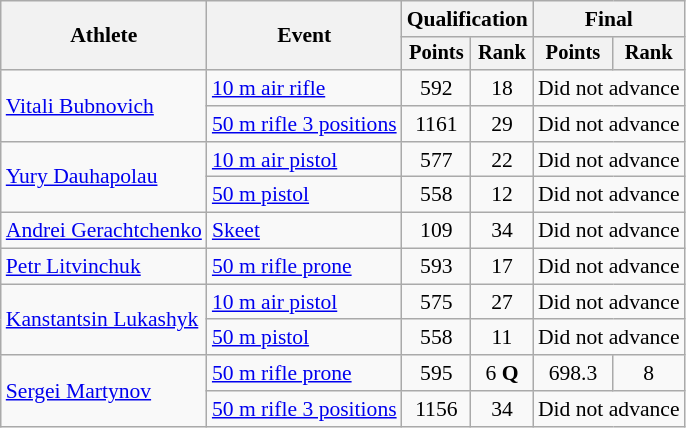<table class="wikitable" style="font-size:90%">
<tr>
<th rowspan="2">Athlete</th>
<th rowspan="2">Event</th>
<th colspan=2>Qualification</th>
<th colspan=2>Final</th>
</tr>
<tr style="font-size:95%">
<th>Points</th>
<th>Rank</th>
<th>Points</th>
<th>Rank</th>
</tr>
<tr align=center>
<td align=left rowspan ="2"><a href='#'>Vitali Bubnovich</a></td>
<td align=left><a href='#'>10 m air rifle</a></td>
<td>592</td>
<td>18</td>
<td colspan=2>Did not advance</td>
</tr>
<tr align=center>
<td align=left><a href='#'>50 m rifle 3 positions</a></td>
<td>1161</td>
<td>29</td>
<td colspan=2>Did not advance</td>
</tr>
<tr align=center>
<td align=left rowspan="2"><a href='#'>Yury Dauhapolau</a></td>
<td align=left><a href='#'>10 m air pistol</a></td>
<td>577</td>
<td>22</td>
<td colspan=2>Did not advance</td>
</tr>
<tr align=center>
<td align=left><a href='#'>50 m pistol</a></td>
<td>558</td>
<td>12</td>
<td colspan=2>Did not advance</td>
</tr>
<tr align=center>
<td align=left><a href='#'>Andrei Gerachtchenko</a></td>
<td align=left><a href='#'>Skeet</a></td>
<td>109</td>
<td>34</td>
<td colspan=2>Did not advance</td>
</tr>
<tr align=center>
<td align=left><a href='#'>Petr Litvinchuk</a></td>
<td align=left><a href='#'>50 m rifle prone</a></td>
<td>593</td>
<td>17</td>
<td colspan=2>Did not advance</td>
</tr>
<tr align=center>
<td align=left rowspan="2"><a href='#'>Kanstantsin Lukashyk</a></td>
<td align=left><a href='#'>10 m air pistol</a></td>
<td>575</td>
<td>27</td>
<td colspan=2>Did not advance</td>
</tr>
<tr align=center>
<td align=left><a href='#'>50 m pistol</a></td>
<td>558</td>
<td>11</td>
<td colspan=2>Did not advance</td>
</tr>
<tr align=center>
<td align=left rowspan="2"><a href='#'>Sergei Martynov</a></td>
<td align=left><a href='#'>50 m rifle prone</a></td>
<td>595</td>
<td>6 <strong>Q</strong></td>
<td>698.3</td>
<td>8</td>
</tr>
<tr align=center>
<td align=left><a href='#'>50 m rifle 3 positions</a></td>
<td>1156</td>
<td>34</td>
<td colspan=2>Did not advance</td>
</tr>
</table>
